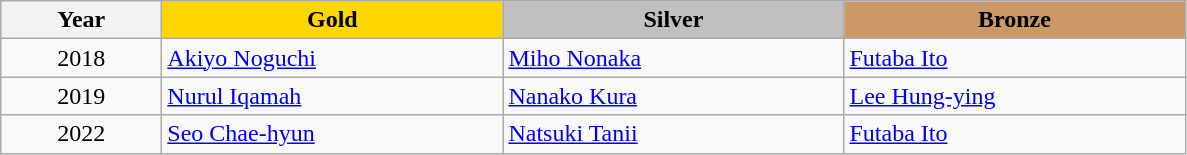<table class="wikitable">
<tr>
<th width="100">Year</th>
<th width="220" style="background:gold;">Gold</th>
<th width="220" style="background:silver;">Silver</th>
<th width="220" style="background:#CC9966;">Bronze</th>
</tr>
<tr>
<td align="center">2018</td>
<td> <a href='#'>Akiyo Noguchi</a></td>
<td> <a href='#'>Miho Nonaka</a></td>
<td> <a href='#'>Futaba Ito</a></td>
</tr>
<tr>
<td align="center">2019</td>
<td> <a href='#'>Nurul Iqamah</a></td>
<td> <a href='#'>Nanako Kura</a></td>
<td> <a href='#'>Lee Hung-ying</a></td>
</tr>
<tr>
<td align="center">2022</td>
<td> <a href='#'>Seo Chae-hyun</a></td>
<td> <a href='#'>Natsuki Tanii</a></td>
<td> <a href='#'>Futaba Ito</a></td>
</tr>
</table>
